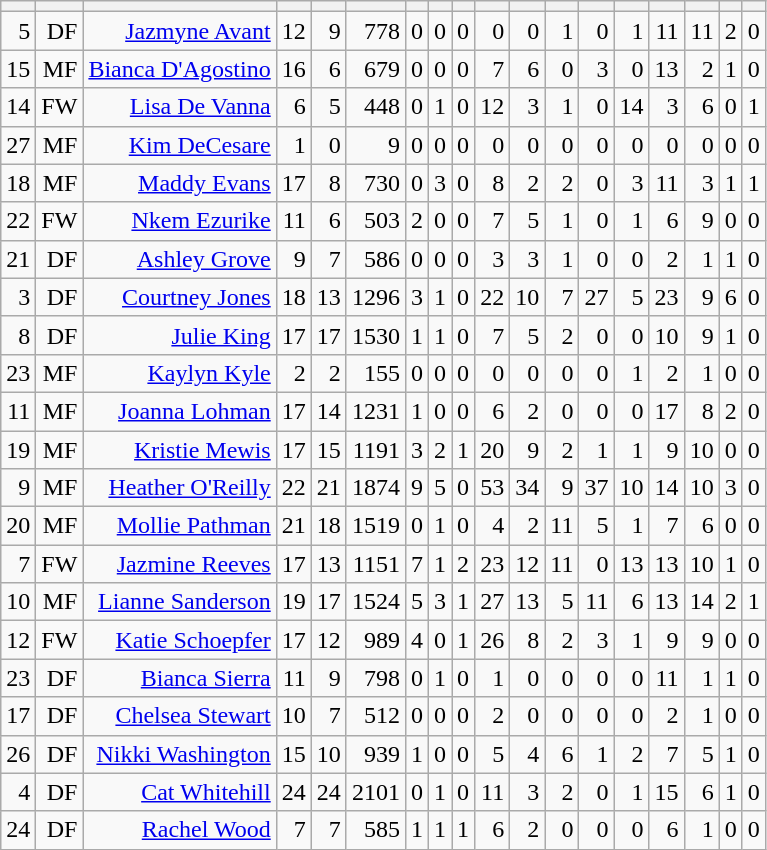<table class="wikitable sortable" style="text-align:right;">
<tr>
<th></th>
<th></th>
<th></th>
<th></th>
<th></th>
<th></th>
<th></th>
<th></th>
<th></th>
<th></th>
<th></th>
<th></th>
<th></th>
<th></th>
<th></th>
<th></th>
<th></th>
<th></th>
</tr>
<tr>
<td>5</td>
<td>DF</td>
<td><a href='#'>Jazmyne Avant</a></td>
<td>12</td>
<td>9</td>
<td>778</td>
<td>0</td>
<td>0</td>
<td>0</td>
<td>0</td>
<td>0</td>
<td>1</td>
<td>0</td>
<td>1</td>
<td>11</td>
<td>11</td>
<td>2</td>
<td>0</td>
</tr>
<tr>
<td>15</td>
<td>MF</td>
<td><a href='#'>Bianca D'Agostino</a></td>
<td>16</td>
<td>6</td>
<td>679</td>
<td>0</td>
<td>0</td>
<td>0</td>
<td>7</td>
<td>6</td>
<td>0</td>
<td>3</td>
<td>0</td>
<td>13</td>
<td>2</td>
<td>1</td>
<td>0</td>
</tr>
<tr>
<td>14</td>
<td>FW</td>
<td><a href='#'>Lisa De Vanna</a></td>
<td>6</td>
<td>5</td>
<td>448</td>
<td>0</td>
<td>1</td>
<td>0</td>
<td>12</td>
<td>3</td>
<td>1</td>
<td>0</td>
<td>14</td>
<td>3</td>
<td>6</td>
<td>0</td>
<td>1</td>
</tr>
<tr>
<td>27</td>
<td>MF</td>
<td><a href='#'>Kim DeCesare</a></td>
<td>1</td>
<td>0</td>
<td>9</td>
<td>0</td>
<td>0</td>
<td>0</td>
<td>0</td>
<td>0</td>
<td>0</td>
<td>0</td>
<td>0</td>
<td>0</td>
<td>0</td>
<td>0</td>
<td>0</td>
</tr>
<tr>
<td>18</td>
<td>MF</td>
<td><a href='#'>Maddy Evans</a></td>
<td>17</td>
<td>8</td>
<td>730</td>
<td>0</td>
<td>3</td>
<td>0</td>
<td>8</td>
<td>2</td>
<td>2</td>
<td>0</td>
<td>3</td>
<td>11</td>
<td>3</td>
<td>1</td>
<td>1</td>
</tr>
<tr>
<td>22</td>
<td>FW</td>
<td><a href='#'>Nkem Ezurike</a></td>
<td>11</td>
<td>6</td>
<td>503</td>
<td>2</td>
<td>0</td>
<td>0</td>
<td>7</td>
<td>5</td>
<td>1</td>
<td>0</td>
<td>1</td>
<td>6</td>
<td>9</td>
<td>0</td>
<td>0</td>
</tr>
<tr>
<td>21</td>
<td>DF</td>
<td><a href='#'>Ashley Grove</a></td>
<td>9</td>
<td>7</td>
<td>586</td>
<td>0</td>
<td>0</td>
<td>0</td>
<td>3</td>
<td>3</td>
<td>1</td>
<td>0</td>
<td>0</td>
<td>2</td>
<td>1</td>
<td>1</td>
<td>0</td>
</tr>
<tr>
<td>3</td>
<td>DF</td>
<td><a href='#'>Courtney Jones</a></td>
<td>18</td>
<td>13</td>
<td>1296</td>
<td>3</td>
<td>1</td>
<td>0</td>
<td>22</td>
<td>10</td>
<td>7</td>
<td>27</td>
<td>5</td>
<td>23</td>
<td>9</td>
<td>6</td>
<td>0</td>
</tr>
<tr>
<td>8</td>
<td>DF</td>
<td><a href='#'>Julie King</a></td>
<td>17</td>
<td>17</td>
<td>1530</td>
<td>1</td>
<td>1</td>
<td>0</td>
<td>7</td>
<td>5</td>
<td>2</td>
<td>0</td>
<td>0</td>
<td>10</td>
<td>9</td>
<td>1</td>
<td>0</td>
</tr>
<tr>
<td>23</td>
<td>MF</td>
<td><a href='#'>Kaylyn Kyle</a></td>
<td>2</td>
<td>2</td>
<td>155</td>
<td>0</td>
<td>0</td>
<td>0</td>
<td>0</td>
<td>0</td>
<td>0</td>
<td>0</td>
<td>1</td>
<td>2</td>
<td>1</td>
<td>0</td>
<td>0</td>
</tr>
<tr>
<td>11</td>
<td>MF</td>
<td><a href='#'>Joanna Lohman</a></td>
<td>17</td>
<td>14</td>
<td>1231</td>
<td>1</td>
<td>0</td>
<td>0</td>
<td>6</td>
<td>2</td>
<td>0</td>
<td>0</td>
<td>0</td>
<td>17</td>
<td>8</td>
<td>2</td>
<td>0</td>
</tr>
<tr>
<td>19</td>
<td>MF</td>
<td><a href='#'>Kristie Mewis</a></td>
<td>17</td>
<td>15</td>
<td>1191</td>
<td>3</td>
<td>2</td>
<td>1</td>
<td>20</td>
<td>9</td>
<td>2</td>
<td>1</td>
<td>1</td>
<td>9</td>
<td>10</td>
<td>0</td>
<td>0</td>
</tr>
<tr>
<td>9</td>
<td>MF</td>
<td><a href='#'>Heather O'Reilly</a></td>
<td>22</td>
<td>21</td>
<td>1874</td>
<td>9</td>
<td>5</td>
<td>0</td>
<td>53</td>
<td>34</td>
<td>9</td>
<td>37</td>
<td>10</td>
<td>14</td>
<td>10</td>
<td>3</td>
<td>0</td>
</tr>
<tr>
<td>20</td>
<td>MF</td>
<td><a href='#'>Mollie Pathman</a></td>
<td>21</td>
<td>18</td>
<td>1519</td>
<td>0</td>
<td>1</td>
<td>0</td>
<td>4</td>
<td>2</td>
<td>11</td>
<td>5</td>
<td>1</td>
<td>7</td>
<td>6</td>
<td>0</td>
<td>0</td>
</tr>
<tr>
<td>7</td>
<td>FW</td>
<td><a href='#'>Jazmine Reeves</a></td>
<td>17</td>
<td>13</td>
<td>1151</td>
<td>7</td>
<td>1</td>
<td>2</td>
<td>23</td>
<td>12</td>
<td>11</td>
<td>0</td>
<td>13</td>
<td>13</td>
<td>10</td>
<td>1</td>
<td>0</td>
</tr>
<tr>
<td>10</td>
<td>MF</td>
<td><a href='#'>Lianne Sanderson</a></td>
<td>19</td>
<td>17</td>
<td>1524</td>
<td>5</td>
<td>3</td>
<td>1</td>
<td>27</td>
<td>13</td>
<td>5</td>
<td>11</td>
<td>6</td>
<td>13</td>
<td>14</td>
<td>2</td>
<td>1</td>
</tr>
<tr>
<td>12</td>
<td>FW</td>
<td><a href='#'>Katie Schoepfer</a></td>
<td>17</td>
<td>12</td>
<td>989</td>
<td>4</td>
<td>0</td>
<td>1</td>
<td>26</td>
<td>8</td>
<td>2</td>
<td>3</td>
<td>1</td>
<td>9</td>
<td>9</td>
<td>0</td>
<td>0</td>
</tr>
<tr>
<td>23</td>
<td>DF</td>
<td><a href='#'>Bianca Sierra</a></td>
<td>11</td>
<td>9</td>
<td>798</td>
<td>0</td>
<td>1</td>
<td>0</td>
<td>1</td>
<td>0</td>
<td>0</td>
<td>0</td>
<td>0</td>
<td>11</td>
<td>1</td>
<td>1</td>
<td>0</td>
</tr>
<tr>
<td>17</td>
<td>DF</td>
<td><a href='#'>Chelsea Stewart</a></td>
<td>10</td>
<td>7</td>
<td>512</td>
<td>0</td>
<td>0</td>
<td>0</td>
<td>2</td>
<td>0</td>
<td>0</td>
<td>0</td>
<td>0</td>
<td>2</td>
<td>1</td>
<td>0</td>
<td>0</td>
</tr>
<tr>
<td>26</td>
<td>DF</td>
<td><a href='#'>Nikki Washington</a></td>
<td>15</td>
<td>10</td>
<td>939</td>
<td>1</td>
<td>0</td>
<td>0</td>
<td>5</td>
<td>4</td>
<td>6</td>
<td>1</td>
<td>2</td>
<td>7</td>
<td>5</td>
<td>1</td>
<td>0</td>
</tr>
<tr>
<td>4</td>
<td>DF</td>
<td><a href='#'>Cat Whitehill</a></td>
<td>24</td>
<td>24</td>
<td>2101</td>
<td>0</td>
<td>1</td>
<td>0</td>
<td>11</td>
<td>3</td>
<td>2</td>
<td>0</td>
<td>1</td>
<td>15</td>
<td>6</td>
<td>1</td>
<td>0</td>
</tr>
<tr>
<td>24</td>
<td>DF</td>
<td><a href='#'>Rachel Wood</a></td>
<td>7</td>
<td>7</td>
<td>585</td>
<td>1</td>
<td>1</td>
<td>1</td>
<td>6</td>
<td>2</td>
<td>0</td>
<td>0</td>
<td>0</td>
<td>6</td>
<td>1</td>
<td>0</td>
<td>0</td>
</tr>
</table>
